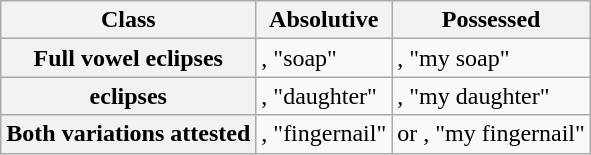<table class="wikitable">
<tr>
<th>Class</th>
<th>Absolutive</th>
<th>Possessed</th>
</tr>
<tr>
<th>Full vowel eclipses </th>
<td>, "soap"</td>
<td>, "my soap"</td>
</tr>
<tr>
<th> eclipses </th>
<td>, "daughter"</td>
<td>, "my daughter"</td>
</tr>
<tr>
<th>Both variations attested</th>
<td>, "fingernail"</td>
<td> or , "my fingernail"</td>
</tr>
</table>
